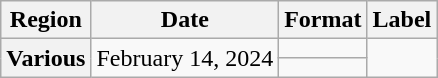<table class="wikitable plainrowheaders">
<tr>
<th>Region</th>
<th>Date</th>
<th>Format</th>
<th>Label</th>
</tr>
<tr>
<th rowspan="2" scope="row">Various</th>
<td rowspan="2">February 14, 2024</td>
<td></td>
<td rowspan="2"></td>
</tr>
<tr>
<td></td>
</tr>
</table>
